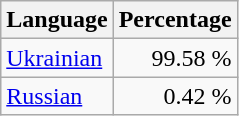<table class="wikitable">
<tr>
<th>Language</th>
<th>Percentage</th>
</tr>
<tr>
<td><a href='#'>Ukrainian</a></td>
<td align="right">99.58 %</td>
</tr>
<tr>
<td><a href='#'>Russian</a></td>
<td align="right">0.42 %</td>
</tr>
</table>
